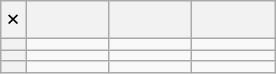<table class="wikitable floatright" style="text-align: center;">
<tr>
<th>×</th>
<th style=width:3em></th>
<th style=width:3em></th>
<th style=width:3em></th>
</tr>
<tr>
<th></th>
<td></td>
<td></td>
<td></td>
</tr>
<tr>
<th></th>
<td></td>
<td></td>
<td></td>
</tr>
<tr>
<th></th>
<td></td>
<td></td>
<td></td>
</tr>
</table>
